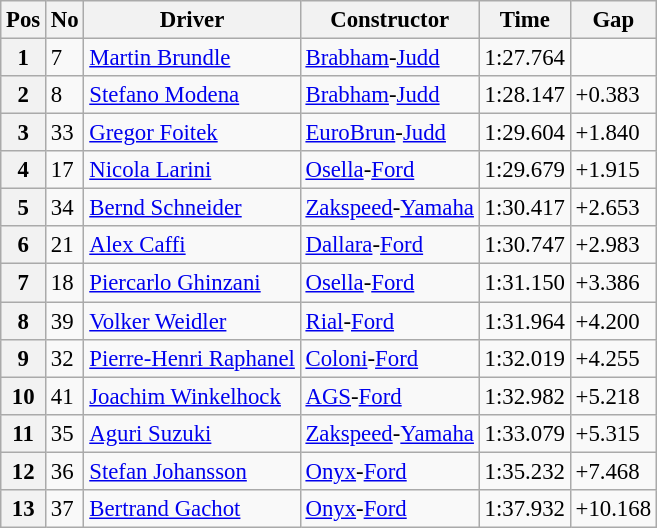<table class="wikitable" style="font-size: 95%;">
<tr>
<th>Pos</th>
<th>No</th>
<th>Driver</th>
<th>Constructor</th>
<th>Time</th>
<th>Gap</th>
</tr>
<tr>
<th>1</th>
<td>7</td>
<td> <a href='#'>Martin Brundle</a></td>
<td><a href='#'>Brabham</a>-<a href='#'>Judd</a></td>
<td>1:27.764</td>
<td></td>
</tr>
<tr>
<th>2</th>
<td>8</td>
<td> <a href='#'>Stefano Modena</a></td>
<td><a href='#'>Brabham</a>-<a href='#'>Judd</a></td>
<td>1:28.147</td>
<td>+0.383</td>
</tr>
<tr>
<th>3</th>
<td>33</td>
<td> <a href='#'>Gregor Foitek</a></td>
<td><a href='#'>EuroBrun</a>-<a href='#'>Judd</a></td>
<td>1:29.604</td>
<td>+1.840</td>
</tr>
<tr>
<th>4</th>
<td>17</td>
<td> <a href='#'>Nicola Larini</a></td>
<td><a href='#'>Osella</a>-<a href='#'>Ford</a></td>
<td>1:29.679</td>
<td>+1.915</td>
</tr>
<tr>
<th>5</th>
<td>34</td>
<td> <a href='#'>Bernd Schneider</a></td>
<td><a href='#'>Zakspeed</a>-<a href='#'>Yamaha</a></td>
<td>1:30.417</td>
<td>+2.653</td>
</tr>
<tr>
<th>6</th>
<td>21</td>
<td> <a href='#'>Alex Caffi</a></td>
<td><a href='#'>Dallara</a>-<a href='#'>Ford</a></td>
<td>1:30.747</td>
<td>+2.983</td>
</tr>
<tr>
<th>7</th>
<td>18</td>
<td> <a href='#'>Piercarlo Ghinzani</a></td>
<td><a href='#'>Osella</a>-<a href='#'>Ford</a></td>
<td>1:31.150</td>
<td>+3.386</td>
</tr>
<tr>
<th>8</th>
<td>39</td>
<td> <a href='#'>Volker Weidler</a></td>
<td><a href='#'>Rial</a>-<a href='#'>Ford</a></td>
<td>1:31.964</td>
<td>+4.200</td>
</tr>
<tr>
<th>9</th>
<td>32</td>
<td> <a href='#'>Pierre-Henri Raphanel</a></td>
<td><a href='#'>Coloni</a>-<a href='#'>Ford</a></td>
<td>1:32.019</td>
<td>+4.255</td>
</tr>
<tr>
<th>10</th>
<td>41</td>
<td> <a href='#'>Joachim Winkelhock</a></td>
<td><a href='#'>AGS</a>-<a href='#'>Ford</a></td>
<td>1:32.982</td>
<td>+5.218</td>
</tr>
<tr>
<th>11</th>
<td>35</td>
<td> <a href='#'>Aguri Suzuki</a></td>
<td><a href='#'>Zakspeed</a>-<a href='#'>Yamaha</a></td>
<td>1:33.079</td>
<td>+5.315</td>
</tr>
<tr>
<th>12</th>
<td>36</td>
<td> <a href='#'>Stefan Johansson</a></td>
<td><a href='#'>Onyx</a>-<a href='#'>Ford</a></td>
<td>1:35.232</td>
<td>+7.468</td>
</tr>
<tr>
<th>13</th>
<td>37</td>
<td> <a href='#'>Bertrand Gachot</a></td>
<td><a href='#'>Onyx</a>-<a href='#'>Ford</a></td>
<td>1:37.932</td>
<td>+10.168</td>
</tr>
</table>
